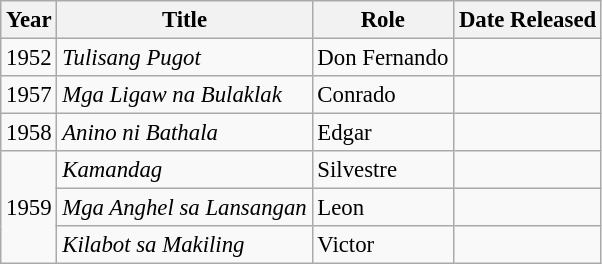<table class="wikitable" style="font-size: 95%;">
<tr>
<th>Year</th>
<th>Title</th>
<th>Role</th>
<th>Date Released</th>
</tr>
<tr>
<td>1952</td>
<td><em>Tulisang Pugot</em></td>
<td>Don Fernando</td>
<td></td>
</tr>
<tr>
<td>1957</td>
<td><em>Mga Ligaw na Bulaklak</em></td>
<td>Conrado</td>
<td></td>
</tr>
<tr>
<td>1958</td>
<td><em>Anino ni Bathala</em></td>
<td>Edgar</td>
<td></td>
</tr>
<tr>
<td rowspan="3">1959</td>
<td><em>Kamandag</em></td>
<td>Silvestre</td>
<td></td>
</tr>
<tr>
<td><em>Mga Anghel sa Lansangan</em></td>
<td>Leon</td>
<td></td>
</tr>
<tr>
<td><em>Kilabot sa Makiling</em></td>
<td>Victor</td>
<td></td>
</tr>
</table>
